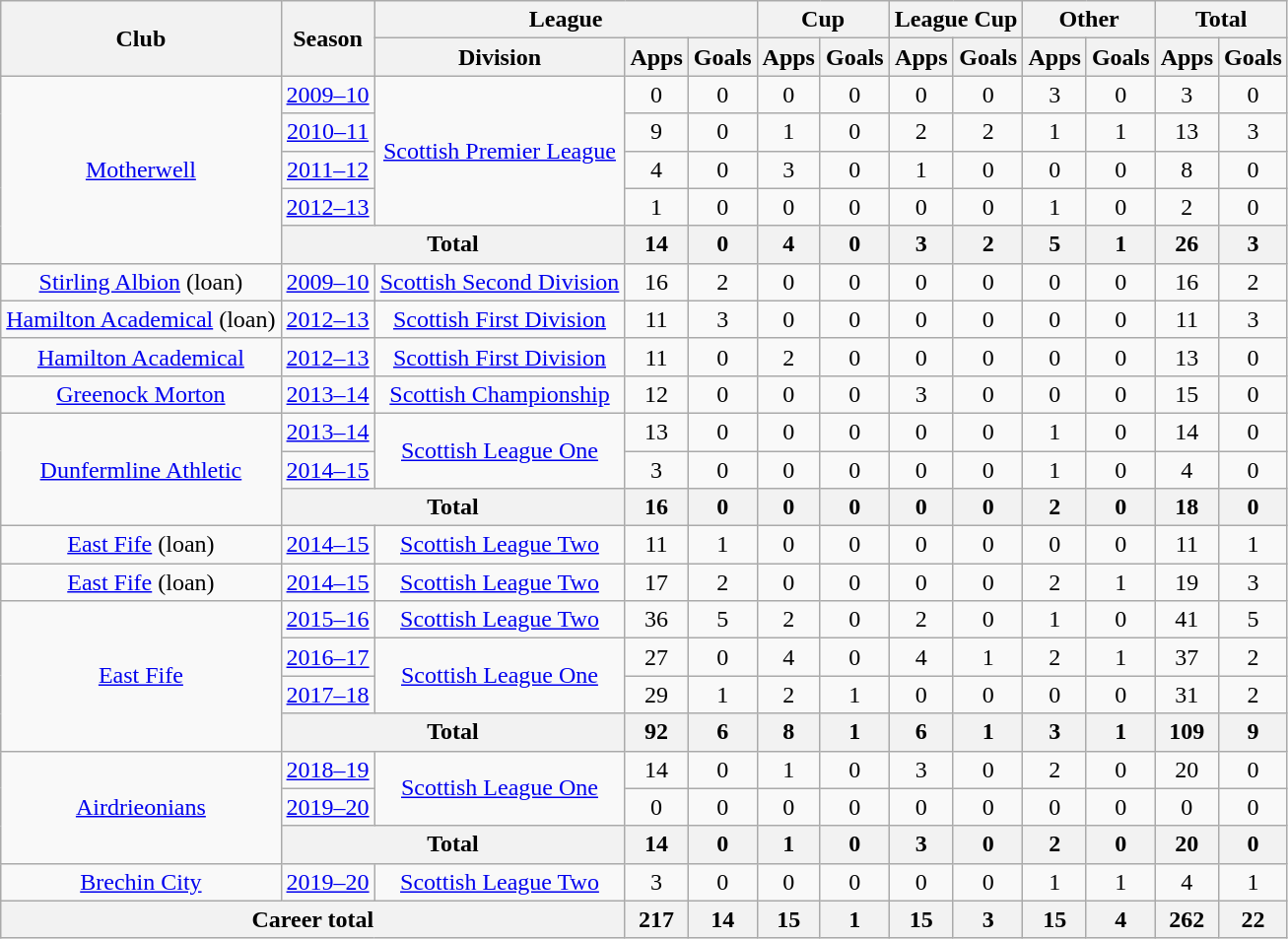<table class="wikitable" style="text-align: center">
<tr>
<th rowspan=2>Club</th>
<th rowspan=2>Season</th>
<th colspan=3>League</th>
<th colspan=2>Cup</th>
<th colspan=2>League Cup</th>
<th colspan=2>Other</th>
<th colspan=2>Total</th>
</tr>
<tr>
<th>Division</th>
<th>Apps</th>
<th>Goals</th>
<th>Apps</th>
<th>Goals</th>
<th>Apps</th>
<th>Goals</th>
<th>Apps</th>
<th>Goals</th>
<th>Apps</th>
<th>Goals</th>
</tr>
<tr>
<td rowspan="5"><a href='#'>Motherwell</a></td>
<td><a href='#'>2009–10</a></td>
<td rowspan="4"><a href='#'>Scottish Premier League</a></td>
<td>0</td>
<td>0</td>
<td>0</td>
<td>0</td>
<td>0</td>
<td>0</td>
<td>3</td>
<td>0</td>
<td>3</td>
<td>0</td>
</tr>
<tr>
<td><a href='#'>2010–11</a></td>
<td>9</td>
<td>0</td>
<td>1</td>
<td>0</td>
<td>2</td>
<td>2</td>
<td>1</td>
<td>1</td>
<td>13</td>
<td>3</td>
</tr>
<tr>
<td><a href='#'>2011–12</a></td>
<td>4</td>
<td>0</td>
<td>3</td>
<td>0</td>
<td>1</td>
<td>0</td>
<td>0</td>
<td>0</td>
<td>8</td>
<td>0</td>
</tr>
<tr>
<td><a href='#'>2012–13</a></td>
<td>1</td>
<td>0</td>
<td>0</td>
<td>0</td>
<td>0</td>
<td>0</td>
<td>1</td>
<td>0</td>
<td>2</td>
<td>0</td>
</tr>
<tr>
<th colspan="2">Total</th>
<th>14</th>
<th>0</th>
<th>4</th>
<th>0</th>
<th>3</th>
<th>2</th>
<th>5</th>
<th>1</th>
<th>26</th>
<th>3</th>
</tr>
<tr>
<td><a href='#'>Stirling Albion</a> (loan)</td>
<td><a href='#'>2009–10</a></td>
<td><a href='#'>Scottish Second Division</a></td>
<td>16</td>
<td>2</td>
<td>0</td>
<td>0</td>
<td>0</td>
<td>0</td>
<td>0</td>
<td>0</td>
<td>16</td>
<td>2</td>
</tr>
<tr>
<td><a href='#'>Hamilton Academical</a> (loan)</td>
<td><a href='#'>2012–13</a></td>
<td><a href='#'>Scottish First Division</a></td>
<td>11</td>
<td>3</td>
<td>0</td>
<td>0</td>
<td>0</td>
<td>0</td>
<td>0</td>
<td>0</td>
<td>11</td>
<td>3</td>
</tr>
<tr>
<td><a href='#'>Hamilton Academical</a></td>
<td><a href='#'>2012–13</a></td>
<td><a href='#'>Scottish First Division</a></td>
<td>11</td>
<td>0</td>
<td>2</td>
<td>0</td>
<td>0</td>
<td>0</td>
<td>0</td>
<td>0</td>
<td>13</td>
<td>0</td>
</tr>
<tr>
<td><a href='#'>Greenock Morton</a></td>
<td><a href='#'>2013–14</a></td>
<td><a href='#'>Scottish Championship</a></td>
<td>12</td>
<td>0</td>
<td>0</td>
<td>0</td>
<td>3</td>
<td>0</td>
<td>0</td>
<td>0</td>
<td>15</td>
<td>0</td>
</tr>
<tr>
<td rowspan="3"><a href='#'>Dunfermline Athletic</a></td>
<td><a href='#'>2013–14</a></td>
<td rowspan="2"><a href='#'>Scottish League One</a></td>
<td>13</td>
<td>0</td>
<td>0</td>
<td>0</td>
<td>0</td>
<td>0</td>
<td>1</td>
<td>0</td>
<td>14</td>
<td>0</td>
</tr>
<tr>
<td><a href='#'>2014–15</a></td>
<td>3</td>
<td>0</td>
<td>0</td>
<td>0</td>
<td>0</td>
<td>0</td>
<td>1</td>
<td>0</td>
<td>4</td>
<td>0</td>
</tr>
<tr>
<th colspan="2">Total</th>
<th>16</th>
<th>0</th>
<th>0</th>
<th>0</th>
<th>0</th>
<th>0</th>
<th>2</th>
<th>0</th>
<th>18</th>
<th>0</th>
</tr>
<tr>
<td><a href='#'>East Fife</a> (loan)</td>
<td><a href='#'>2014–15</a></td>
<td><a href='#'>Scottish League Two</a></td>
<td>11</td>
<td>1</td>
<td>0</td>
<td>0</td>
<td>0</td>
<td>0</td>
<td>0</td>
<td>0</td>
<td>11</td>
<td>1</td>
</tr>
<tr>
<td><a href='#'>East Fife</a> (loan)</td>
<td><a href='#'>2014–15</a></td>
<td><a href='#'>Scottish League Two</a></td>
<td>17</td>
<td>2</td>
<td>0</td>
<td>0</td>
<td>0</td>
<td>0</td>
<td>2</td>
<td>1</td>
<td>19</td>
<td>3</td>
</tr>
<tr>
<td rowspan="4"><a href='#'>East Fife</a></td>
<td><a href='#'>2015–16</a></td>
<td><a href='#'>Scottish League Two</a></td>
<td>36</td>
<td>5</td>
<td>2</td>
<td>0</td>
<td>2</td>
<td>0</td>
<td>1</td>
<td>0</td>
<td>41</td>
<td>5</td>
</tr>
<tr>
<td><a href='#'>2016–17</a></td>
<td rowspan="2"><a href='#'>Scottish League One</a></td>
<td>27</td>
<td>0</td>
<td>4</td>
<td>0</td>
<td>4</td>
<td>1</td>
<td>2</td>
<td>1</td>
<td>37</td>
<td>2</td>
</tr>
<tr>
<td><a href='#'>2017–18</a></td>
<td>29</td>
<td>1</td>
<td>2</td>
<td>1</td>
<td>0</td>
<td>0</td>
<td>0</td>
<td>0</td>
<td>31</td>
<td>2</td>
</tr>
<tr>
<th colspan="2">Total</th>
<th>92</th>
<th>6</th>
<th>8</th>
<th>1</th>
<th>6</th>
<th>1</th>
<th>3</th>
<th>1</th>
<th>109</th>
<th>9</th>
</tr>
<tr>
<td rowspan=3><a href='#'>Airdrieonians</a></td>
<td><a href='#'>2018–19</a></td>
<td rowspan=2><a href='#'>Scottish League One</a></td>
<td>14</td>
<td>0</td>
<td>1</td>
<td>0</td>
<td>3</td>
<td>0</td>
<td>2</td>
<td>0</td>
<td>20</td>
<td>0</td>
</tr>
<tr>
<td><a href='#'>2019–20</a></td>
<td>0</td>
<td>0</td>
<td>0</td>
<td>0</td>
<td>0</td>
<td>0</td>
<td>0</td>
<td>0</td>
<td>0</td>
<td>0</td>
</tr>
<tr>
<th colspan=2>Total</th>
<th>14</th>
<th>0</th>
<th>1</th>
<th>0</th>
<th>3</th>
<th>0</th>
<th>2</th>
<th>0</th>
<th>20</th>
<th>0</th>
</tr>
<tr>
<td><a href='#'>Brechin City</a></td>
<td><a href='#'>2019–20</a></td>
<td><a href='#'>Scottish League Two</a></td>
<td>3</td>
<td>0</td>
<td>0</td>
<td>0</td>
<td>0</td>
<td>0</td>
<td>1</td>
<td>1</td>
<td>4</td>
<td>1</td>
</tr>
<tr>
<th colspan="3">Career total</th>
<th>217</th>
<th>14</th>
<th>15</th>
<th>1</th>
<th>15</th>
<th>3</th>
<th>15</th>
<th>4</th>
<th>262</th>
<th>22</th>
</tr>
</table>
